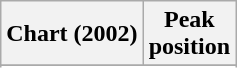<table class="wikitable sortable plainrowheaders">
<tr>
<th scope="col">Chart (2002)</th>
<th scope="col">Peak<br>position</th>
</tr>
<tr>
</tr>
<tr>
</tr>
<tr>
</tr>
</table>
